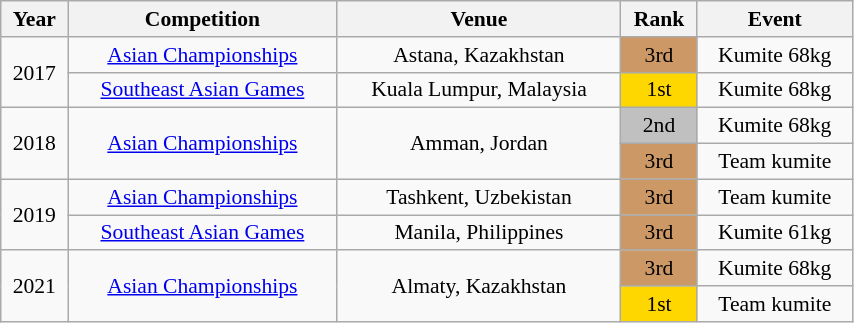<table class="wikitable sortable" width=45% style="font-size:90%; text-align:center;">
<tr>
<th>Year</th>
<th>Competition</th>
<th>Venue</th>
<th>Rank</th>
<th>Event</th>
</tr>
<tr>
<td rowspan=2>2017</td>
<td><a href='#'>Asian Championships</a></td>
<td>Astana, Kazakhstan</td>
<td bgcolor="cc9966">3rd</td>
<td>Kumite 68kg</td>
</tr>
<tr>
<td><a href='#'>Southeast Asian Games</a></td>
<td>Kuala Lumpur, Malaysia</td>
<td bgcolor="gold">1st</td>
<td>Kumite 68kg</td>
</tr>
<tr>
<td rowspan=2>2018</td>
<td rowspan=2><a href='#'>Asian Championships</a></td>
<td rowspan=2>Amman, Jordan</td>
<td bgcolor="silver">2nd</td>
<td>Kumite 68kg</td>
</tr>
<tr>
<td bgcolor="cc9966">3rd</td>
<td>Team kumite</td>
</tr>
<tr>
<td rowspan=2>2019</td>
<td><a href='#'>Asian Championships</a></td>
<td>Tashkent, Uzbekistan</td>
<td bgcolor="cc9966">3rd</td>
<td>Team kumite</td>
</tr>
<tr>
<td><a href='#'>Southeast Asian Games</a></td>
<td>Manila, Philippines</td>
<td bgcolor="cc9966">3rd</td>
<td>Kumite 61kg</td>
</tr>
<tr>
<td rowspan=2>2021</td>
<td rowspan=2><a href='#'>Asian Championships</a></td>
<td rowspan=2>Almaty, Kazakhstan</td>
<td bgcolor="cc9966">3rd</td>
<td>Kumite 68kg</td>
</tr>
<tr>
<td bgcolor="gold">1st</td>
<td>Team kumite</td>
</tr>
</table>
